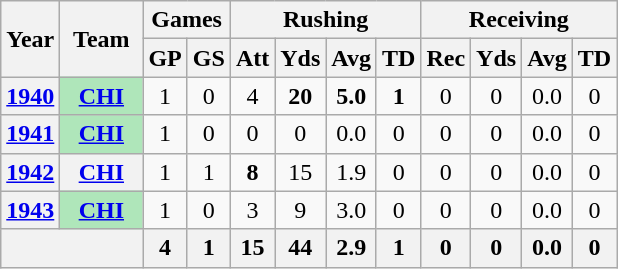<table class="wikitable" style="text-align:center;">
<tr>
<th rowspan="2">Year</th>
<th rowspan="2">Team</th>
<th colspan="2">Games</th>
<th colspan="4">Rushing</th>
<th colspan="4">Receiving</th>
</tr>
<tr>
<th>GP</th>
<th>GS</th>
<th>Att</th>
<th>Yds</th>
<th>Avg</th>
<th>TD</th>
<th>Rec</th>
<th>Yds</th>
<th>Avg</th>
<th>TD</th>
</tr>
<tr>
<th><a href='#'>1940</a></th>
<th style="background:#afe6ba; width:3em;"><a href='#'>CHI</a></th>
<td>1</td>
<td>0</td>
<td>4</td>
<td><strong>20</strong></td>
<td><strong>5.0</strong></td>
<td><strong>1</strong></td>
<td>0</td>
<td>0</td>
<td>0.0</td>
<td>0</td>
</tr>
<tr>
<th><a href='#'>1941</a></th>
<th style="background:#afe6ba; width:3em;"><a href='#'>CHI</a></th>
<td>1</td>
<td>0</td>
<td>0</td>
<td>0</td>
<td>0.0</td>
<td>0</td>
<td>0</td>
<td>0</td>
<td>0.0</td>
<td>0</td>
</tr>
<tr>
<th><a href='#'>1942</a></th>
<th><a href='#'>CHI</a></th>
<td>1</td>
<td>1</td>
<td><strong>8</strong></td>
<td>15</td>
<td>1.9</td>
<td>0</td>
<td>0</td>
<td>0</td>
<td>0.0</td>
<td>0</td>
</tr>
<tr>
<th><a href='#'>1943</a></th>
<th style="background:#afe6ba; width:3em;"><a href='#'>CHI</a></th>
<td>1</td>
<td>0</td>
<td>3</td>
<td>9</td>
<td>3.0</td>
<td>0</td>
<td>0</td>
<td>0</td>
<td>0.0</td>
<td>0</td>
</tr>
<tr>
<th colspan="2"></th>
<th>4</th>
<th>1</th>
<th>15</th>
<th>44</th>
<th>2.9</th>
<th>1</th>
<th>0</th>
<th>0</th>
<th>0.0</th>
<th>0</th>
</tr>
</table>
